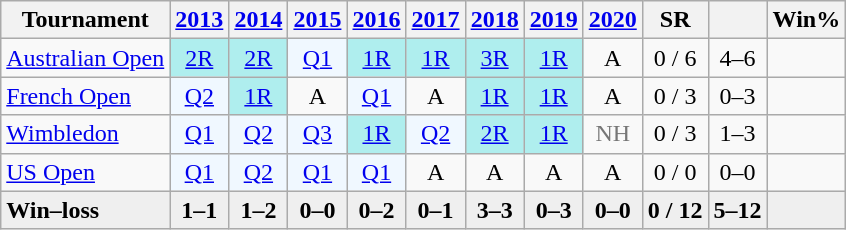<table class=wikitable style="text-align:center;">
<tr>
<th>Tournament</th>
<th><a href='#'>2013</a></th>
<th><a href='#'>2014</a></th>
<th><a href='#'>2015</a></th>
<th><a href='#'>2016</a></th>
<th><a href='#'>2017</a></th>
<th><a href='#'>2018</a></th>
<th><a href='#'>2019</a></th>
<th><a href='#'>2020</a></th>
<th>SR</th>
<th></th>
<th>Win%</th>
</tr>
<tr>
<td align=left><a href='#'>Australian Open</a></td>
<td bgcolor=afeeee><a href='#'>2R</a></td>
<td bgcolor=afeeee><a href='#'>2R</a></td>
<td bgcolor=f0f8ff><a href='#'>Q1</a></td>
<td bgcolor=afeeee><a href='#'>1R</a></td>
<td bgcolor=afeeee><a href='#'>1R</a></td>
<td bgcolor=afeeee><a href='#'>3R</a></td>
<td bgcolor=afeeee><a href='#'>1R</a></td>
<td>A</td>
<td>0 / 6</td>
<td>4–6</td>
<td></td>
</tr>
<tr>
<td align=left><a href='#'>French Open</a></td>
<td bgcolor=f0f8ff><a href='#'>Q2</a></td>
<td bgcolor=afeeee><a href='#'>1R</a></td>
<td>A</td>
<td bgcolor=f0f8ff><a href='#'>Q1</a></td>
<td>A</td>
<td bgcolor=afeeee><a href='#'>1R</a></td>
<td bgcolor=afeeee><a href='#'>1R</a></td>
<td>A</td>
<td>0 / 3</td>
<td>0–3</td>
<td></td>
</tr>
<tr>
<td align=left><a href='#'>Wimbledon</a></td>
<td bgcolor=f0f8ff><a href='#'>Q1</a></td>
<td bgcolor=f0f8ff><a href='#'>Q2</a></td>
<td bgcolor=f0f8ff><a href='#'>Q3</a></td>
<td bgcolor=afeeee><a href='#'>1R</a></td>
<td bgcolor=f0f8ff><a href='#'>Q2</a></td>
<td bgcolor=afeeee><a href='#'>2R</a></td>
<td bgcolor=afeeee><a href='#'>1R</a></td>
<td style="color:#767676;">NH</td>
<td>0 / 3</td>
<td>1–3</td>
<td></td>
</tr>
<tr>
<td align=left><a href='#'>US Open</a></td>
<td bgcolor=f0f8ff><a href='#'>Q1</a></td>
<td bgcolor=f0f8ff><a href='#'>Q2</a></td>
<td bgcolor=f0f8ff><a href='#'>Q1</a></td>
<td bgcolor=f0f8ff><a href='#'>Q1</a></td>
<td>A</td>
<td>A</td>
<td>A</td>
<td>A</td>
<td>0 / 0</td>
<td>0–0</td>
<td></td>
</tr>
<tr style="background:#efefef; font-weight:bold;">
<td align=left>Win–loss</td>
<td>1–1</td>
<td>1–2</td>
<td>0–0</td>
<td>0–2</td>
<td>0–1</td>
<td>3–3</td>
<td>0–3</td>
<td>0–0</td>
<td>0 / 12</td>
<td>5–12</td>
<td></td>
</tr>
</table>
